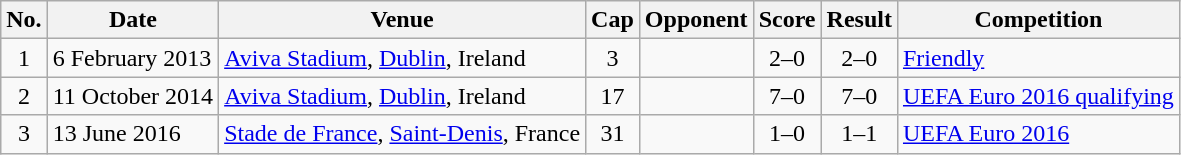<table class="wikitable sortable">
<tr>
<th scope="col">No.</th>
<th scope="col" data-sort-type="date">Date</th>
<th scope="col">Venue</th>
<th scope="col">Cap</th>
<th scope="col">Opponent</th>
<th scope="col">Score</th>
<th scope="col">Result</th>
<th scope="col">Competition</th>
</tr>
<tr>
<td align="center">1</td>
<td>6 February 2013</td>
<td><a href='#'>Aviva Stadium</a>, <a href='#'>Dublin</a>, Ireland</td>
<td align="center">3</td>
<td></td>
<td align="center">2–0</td>
<td align="center">2–0</td>
<td><a href='#'>Friendly</a></td>
</tr>
<tr>
<td align="center">2</td>
<td>11 October 2014</td>
<td><a href='#'>Aviva Stadium</a>, <a href='#'>Dublin</a>, Ireland</td>
<td align="center">17</td>
<td></td>
<td align="center">7–0</td>
<td align="center">7–0</td>
<td><a href='#'>UEFA Euro 2016 qualifying</a></td>
</tr>
<tr>
<td align="center">3</td>
<td>13 June 2016</td>
<td><a href='#'>Stade de France</a>, <a href='#'>Saint-Denis</a>, France</td>
<td align="center">31</td>
<td></td>
<td align="center">1–0</td>
<td align="center">1–1</td>
<td><a href='#'>UEFA Euro 2016</a></td>
</tr>
</table>
